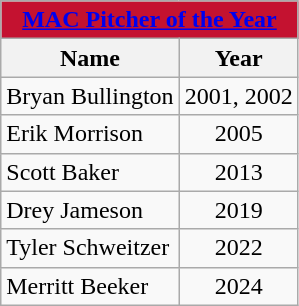<table class="wikitable">
<tr>
<th colspan=2 style="background:#C41230;"><a href='#'><span>MAC Pitcher of the Year</span></a></th>
</tr>
<tr>
<th>Name</th>
<th>Year</th>
</tr>
<tr>
<td>Bryan Bullington</td>
<td align=center>2001, 2002</td>
</tr>
<tr>
<td>Erik Morrison</td>
<td align=center>2005</td>
</tr>
<tr>
<td>Scott Baker</td>
<td align=center>2013</td>
</tr>
<tr>
<td>Drey Jameson</td>
<td align=center>2019</td>
</tr>
<tr>
<td>Tyler Schweitzer</td>
<td align=center>2022</td>
</tr>
<tr>
<td>Merritt Beeker</td>
<td align=center>2024</td>
</tr>
</table>
